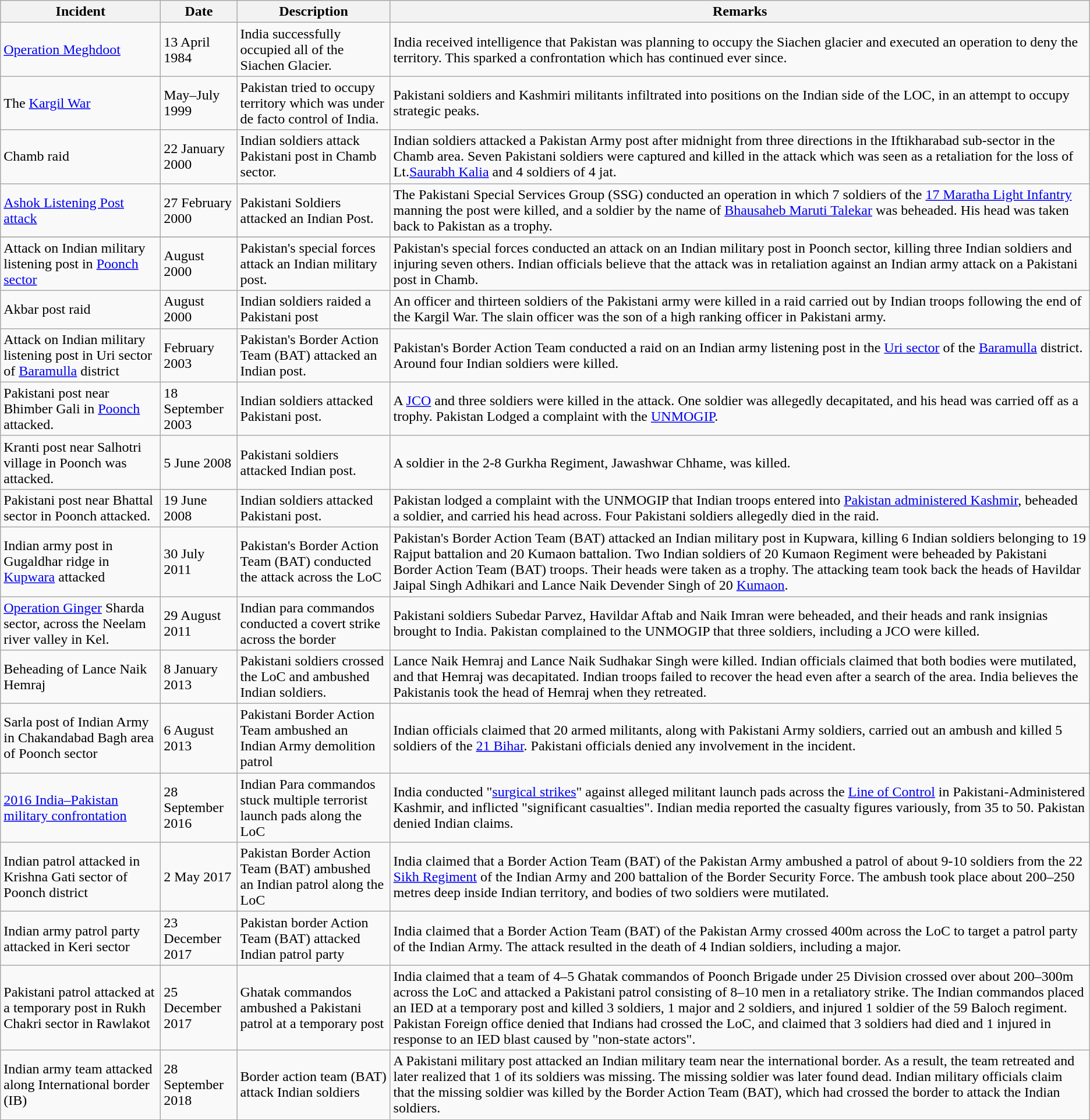<table class="wikitable">
<tr>
<th>Incident</th>
<th>Date</th>
<th>Description</th>
<th>Remarks</th>
</tr>
<tr>
<td><a href='#'>Operation Meghdoot</a></td>
<td>13 April 1984</td>
<td>India successfully occupied all of the Siachen Glacier.</td>
<td>India received intelligence that Pakistan was planning to occupy the Siachen glacier  and executed an operation to deny the territory. This sparked a confrontation which has continued ever since.</td>
</tr>
<tr>
<td>The <a href='#'>Kargil War</a></td>
<td>May–July 1999</td>
<td>Pakistan tried to occupy territory which was under de facto control of India.</td>
<td>Pakistani soldiers and Kashmiri militants infiltrated into positions on the Indian side of the LOC, in an attempt to occupy strategic peaks.</td>
</tr>
<tr>
<td>Chamb raid</td>
<td>22 January 2000</td>
<td>Indian soldiers attack Pakistani post in Chamb sector.</td>
<td>Indian soldiers attacked a Pakistan Army post after midnight from three directions in the Iftikharabad sub-sector in the Chamb area. Seven Pakistani soldiers were captured and killed in the attack which was seen as a retaliation for the loss of Lt.<a href='#'>Saurabh Kalia</a> and 4 soldiers of 4 jat.</td>
</tr>
<tr>
<td><a href='#'>Ashok Listening Post attack</a></td>
<td>27 February 2000</td>
<td>Pakistani Soldiers attacked an Indian Post.</td>
<td>The Pakistani Special Services Group (SSG) conducted an operation in which 7 soldiers of the <a href='#'>17 Maratha Light Infantry</a> manning the post were killed, and a soldier by the name of <a href='#'>Bhausaheb Maruti Talekar</a> was beheaded. His head was taken back to Pakistan as a trophy.</td>
</tr>
<tr>
</tr>
<tr>
<td>Attack on Indian military listening post in <a href='#'>Poonch sector</a></td>
<td>August 2000</td>
<td>Pakistan's special forces attack an Indian military post.</td>
<td>Pakistan's special forces conducted an attack on an Indian military post in Poonch sector, killing three Indian soldiers and injuring seven others. Indian officials believe that the attack was in retaliation against an Indian army attack on a Pakistani post in Chamb.</td>
</tr>
<tr>
<td>Akbar post raid</td>
<td>August 2000</td>
<td>Indian soldiers raided a Pakistani post</td>
<td>An officer and thirteen soldiers of the Pakistani army were killed in a raid carried out by Indian troops following the end of the Kargil War. The slain officer was the son of a high ranking officer in Pakistani army.</td>
</tr>
<tr>
<td>Attack on Indian military listening post in Uri sector of <a href='#'>Baramulla</a> district</td>
<td>February 2003</td>
<td>Pakistan's Border Action Team (BAT) attacked an Indian post.</td>
<td>Pakistan's Border Action Team conducted a raid on an Indian army listening post in the <a href='#'>Uri sector</a> of the <a href='#'>Baramulla</a> district. Around four Indian soldiers were killed.</td>
</tr>
<tr>
<td>Pakistani post near Bhimber Gali in <a href='#'>Poonch</a> attacked.</td>
<td>18 September 2003</td>
<td>Indian soldiers attacked Pakistani post.</td>
<td>A <a href='#'>JCO</a> and three soldiers were killed in the attack. One soldier was allegedly decapitated, and his head was carried off as a trophy. Pakistan Lodged a complaint with the <a href='#'>UNMOGIP</a>.</td>
</tr>
<tr>
<td>Kranti post near Salhotri village in Poonch was attacked.</td>
<td>5 June 2008</td>
<td>Pakistani soldiers attacked Indian post.</td>
<td>A soldier in the 2-8 Gurkha Regiment, Jawashwar Chhame, was killed.</td>
</tr>
<tr>
<td>Pakistani post near Bhattal sector in Poonch attacked.</td>
<td>19 June 2008</td>
<td>Indian soldiers attacked Pakistani post.</td>
<td>Pakistan lodged a complaint with the UNMOGIP that Indian troops entered into <a href='#'>Pakistan administered Kashmir</a>, beheaded a soldier, and carried his head across. Four Pakistani soldiers allegedly died in the raid.</td>
</tr>
<tr>
<td>Indian army post in Gugaldhar ridge in <a href='#'>Kupwara</a> attacked</td>
<td>30 July 2011</td>
<td>Pakistan's Border Action Team (BAT) conducted the attack across the LoC</td>
<td>Pakistan's Border Action Team (BAT) attacked an Indian military post in Kupwara, killing 6 Indian soldiers belonging to 19 Rajput battalion and 20 Kumaon battalion. Two Indian soldiers of 20 Kumaon Regiment were beheaded by Pakistani Border Action Team (BAT) troops. Their heads were taken as a trophy. The attacking team took back the heads of Havildar Jaipal Singh Adhikari and Lance Naik Devender Singh of 20 <a href='#'>Kumaon</a>.</td>
</tr>
<tr>
<td><a href='#'>Operation Ginger</a> Sharda sector, across the Neelam river valley in Kel.</td>
<td>29 August 2011</td>
<td>Indian para commandos conducted a covert strike across the border</td>
<td>Pakistani soldiers Subedar Parvez, Havildar Aftab and Naik Imran were beheaded, and their heads and rank insignias brought to India. Pakistan complained to the UNMOGIP that three soldiers, including a JCO were killed.</td>
</tr>
<tr>
<td>Beheading of Lance Naik Hemraj</td>
<td>8 January 2013</td>
<td>Pakistani soldiers crossed the LoC and ambushed Indian soldiers.</td>
<td>Lance Naik Hemraj and Lance Naik Sudhakar Singh were killed. Indian officials claimed that both bodies were mutilated, and that Hemraj was decapitated. Indian troops failed to recover the head even after a search of the area. India believes the Pakistanis took the head of Hemraj when they retreated.</td>
</tr>
<tr>
<td>Sarla post of Indian Army in Chakandabad Bagh area of Poonch sector</td>
<td>6 August 2013</td>
<td>Pakistani Border Action Team ambushed an Indian Army demolition patrol</td>
<td>Indian officials claimed that 20 armed militants, along with Pakistani Army soldiers, carried out an ambush and killed 5 soldiers of the <a href='#'>21 Bihar</a>. Pakistani officials denied any involvement in the incident.</td>
</tr>
<tr>
<td><a href='#'>2016 India–Pakistan military confrontation</a></td>
<td>28 September 2016</td>
<td>Indian Para commandos stuck multiple terrorist launch pads along the LoC</td>
<td>India conducted "<a href='#'>surgical strikes</a>" against alleged militant launch pads across the <a href='#'>Line of Control</a> in Pakistani-Administered Kashmir, and inflicted "significant casualties". Indian media reported the casualty figures variously, from 35 to 50. Pakistan denied Indian claims.</td>
</tr>
<tr>
<td>Indian patrol attacked in Krishna Gati sector of Poonch district</td>
<td>2 May 2017</td>
<td>Pakistan Border Action Team (BAT) ambushed an Indian patrol along the LoC</td>
<td>India claimed that a Border Action Team (BAT) of the Pakistan Army ambushed a patrol of about 9-10 soldiers from the 22 <a href='#'>Sikh Regiment</a> of the Indian Army and 200 battalion of the Border Security Force. The ambush took place about 200–250 metres deep inside Indian territory, and bodies of two soldiers were mutilated.</td>
</tr>
<tr>
<td>Indian army patrol party attacked in Keri sector</td>
<td>23 December 2017</td>
<td>Pakistan border Action Team (BAT) attacked Indian patrol party</td>
<td>India claimed that a Border Action Team (BAT) of the Pakistan Army crossed 400m across the LoC to target a patrol party of the Indian Army. The attack resulted in the death of 4 Indian soldiers, including a major.</td>
</tr>
<tr>
<td>Pakistani patrol attacked at a temporary post in Rukh Chakri sector in Rawlakot</td>
<td>25 December 2017</td>
<td>Ghatak commandos ambushed a Pakistani patrol at a temporary post</td>
<td>India claimed that a team of 4–5 Ghatak commandos of Poonch Brigade under 25 Division crossed over about 200–300m across the LoC and attacked a Pakistani patrol consisting of 8–10 men in a retaliatory strike. The Indian commandos placed an IED at a temporary post and killed 3 soldiers, 1 major and 2 soldiers, and injured 1 soldier of the 59 Baloch regiment. Pakistan Foreign office denied that Indians had crossed the LoC, and claimed that 3 soldiers had died and 1 injured in response to an IED blast caused by "non-state actors".</td>
</tr>
<tr>
<td>Indian army team attacked along International border (IB)</td>
<td>28 September 2018</td>
<td>Border action team (BAT) attack Indian soldiers</td>
<td>A Pakistani military post attacked an Indian military team near the international border. As a result, the team retreated and later realized that 1 of its soldiers was missing. The missing soldier was later found dead. Indian military officials claim that the missing soldier was killed by the Border Action Team (BAT), which had crossed the border to attack the Indian soldiers.</td>
</tr>
</table>
